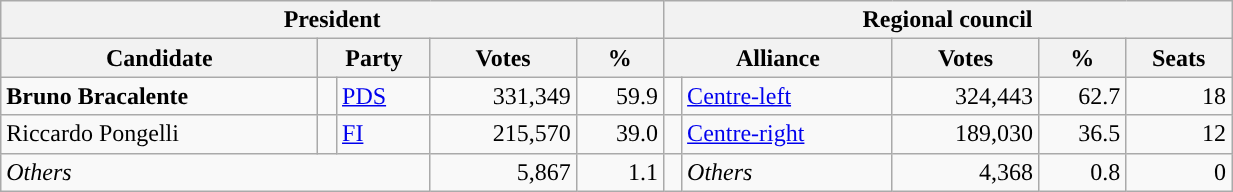<table class="wikitable" style="text-align:right; style="width=65%">
<tr>
<th colspan="5">President</th>
<th colspan="7">Regional council</th>
</tr>
<tr>
<th>Candidate</th>
<th colspan="2">Party</th>
<th>Votes</th>
<th>%</th>
<th colspan="2">Alliance</th>
<th>Votes</th>
<th>%</th>
<th>Seats</th>
</tr>
<tr>
<td style="text-align:left"><strong>Bruno Bracalente</strong></td>
<td></td>
<td style="text-align:left"><a href='#'>PDS</a></td>
<td>331,349</td>
<td>59.9</td>
<td></td>
<td style="text-align:left"><a href='#'>Centre-left</a></td>
<td>324,443</td>
<td>62.7</td>
<td>18</td>
</tr>
<tr>
<td style="text-align:left">Riccardo Pongelli</td>
<td></td>
<td style="text-align:left"><a href='#'>FI</a></td>
<td>215,570</td>
<td>39.0</td>
<td></td>
<td style="text-align:left"><a href='#'>Centre-right</a></td>
<td>189,030</td>
<td>36.5</td>
<td>12</td>
</tr>
<tr>
<td colspan="3" style="text-align:left"><em>Others</em></td>
<td>5,867</td>
<td>1.1</td>
<td></td>
<td style="text-align:left"><em>Others</em></td>
<td>4,368</td>
<td>0.8</td>
<td>0</td>
</tr>
</table>
